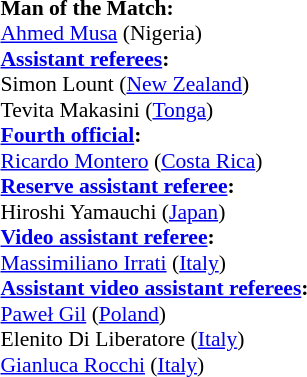<table style="width:100%; font-size:90%;">
<tr>
<td><br><strong>Man of the Match:</strong>
<br><a href='#'>Ahmed Musa</a> (Nigeria)<br><strong><a href='#'>Assistant referees</a>:</strong>
<br>Simon Lount (<a href='#'>New Zealand</a>)
<br>Tevita Makasini (<a href='#'>Tonga</a>)
<br><strong><a href='#'>Fourth official</a>:</strong>
<br><a href='#'>Ricardo Montero</a> (<a href='#'>Costa Rica</a>)
<br><strong><a href='#'>Reserve assistant referee</a>:</strong>
<br>Hiroshi Yamauchi (<a href='#'>Japan</a>)
<br><strong><a href='#'>Video assistant referee</a>:</strong>
<br><a href='#'>Massimiliano Irrati</a> (<a href='#'>Italy</a>)
<br><strong><a href='#'>Assistant video assistant referees</a>:</strong>
<br><a href='#'>Paweł Gil</a> (<a href='#'>Poland</a>)
<br>Elenito Di Liberatore (<a href='#'>Italy</a>)
<br><a href='#'>Gianluca Rocchi</a> (<a href='#'>Italy</a>)</td>
</tr>
</table>
